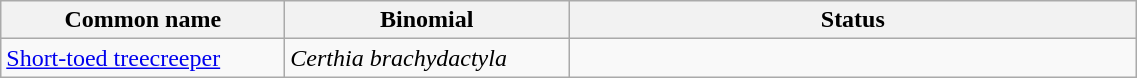<table width=60% class="wikitable">
<tr>
<th width=15%>Common name</th>
<th width=15%>Binomial</th>
<th width=30%>Status</th>
</tr>
<tr>
<td><a href='#'>Short-toed treecreeper</a></td>
<td><em>Certhia brachydactyla</em></td>
<td></td>
</tr>
</table>
